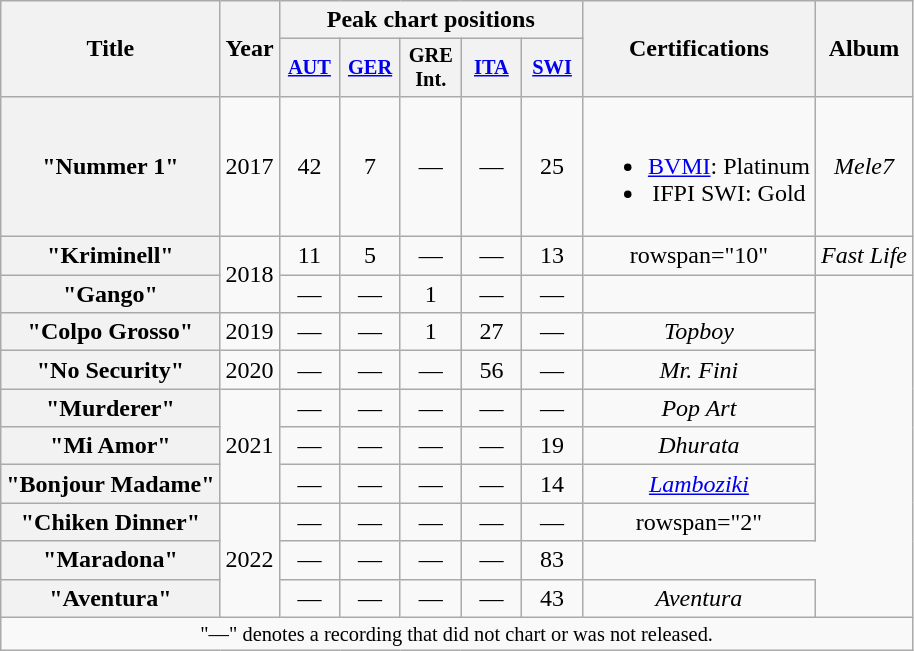<table class="wikitable plainrowheaders" style="text-align:center;">
<tr>
<th scope="col" rowspan="2">Title</th>
<th scope="col" rowspan="2">Year</th>
<th scope="col" colspan="5">Peak chart positions</th>
<th scope="col" rowspan="2">Certifications</th>
<th scope="col" rowspan="2">Album</th>
</tr>
<tr>
<th style="width:2.5em; font-size:85%"><a href='#'>AUT</a><br></th>
<th style="width:2.5em; font-size:85%"><a href='#'>GER</a><br></th>
<th style="width:2.5em; font-size:85%">GRE<br>Int.<br></th>
<th style="width:2.5em; font-size:85%"><a href='#'>ITA</a><br></th>
<th style="width:2.5em; font-size:85%"><a href='#'>SWI</a><br></th>
</tr>
<tr>
<th scope="row">"Nummer 1"<br></th>
<td>2017</td>
<td>42</td>
<td>7</td>
<td>—</td>
<td>—</td>
<td>25</td>
<td><br><ul><li><a href='#'>BVMI</a>: Platinum</li><li>IFPI SWI: Gold</li></ul></td>
<td><em>Mele7</em></td>
</tr>
<tr>
<th scope="row">"Kriminell"<br></th>
<td rowspan="2">2018</td>
<td>11</td>
<td>5</td>
<td>—</td>
<td>—</td>
<td>13</td>
<td>rowspan="10" </td>
<td><em>Fast Life</em></td>
</tr>
<tr>
<th scope="row">"Gango"<br></th>
<td>—</td>
<td>—</td>
<td>1</td>
<td>—</td>
<td>—</td>
<td></td>
</tr>
<tr>
<th scope="row">"Colpo Grosso"<br></th>
<td>2019</td>
<td>—</td>
<td>—</td>
<td>1</td>
<td>27</td>
<td>—</td>
<td><em>Topboy</em></td>
</tr>
<tr>
<th scope="row">"No Security"<br></th>
<td>2020</td>
<td>—</td>
<td>—</td>
<td>—</td>
<td>56</td>
<td>—</td>
<td><em>Mr. Fini</em></td>
</tr>
<tr>
<th scope="row">"Murderer"<br></th>
<td rowspan="3">2021</td>
<td>—</td>
<td>—</td>
<td>—</td>
<td>—</td>
<td>—</td>
<td><em>Pop Art</em></td>
</tr>
<tr>
<th scope="row">"Mi Amor"<br></th>
<td>—</td>
<td>—</td>
<td>—</td>
<td>—</td>
<td>19</td>
<td><em>Dhurata</em></td>
</tr>
<tr>
<th scope="row">"Bonjour Madame"<br></th>
<td>—</td>
<td>—</td>
<td>—</td>
<td>—</td>
<td>14</td>
<td><em><a href='#'>Lamboziki</a></em></td>
</tr>
<tr>
<th scope="row">"Chiken Dinner"<br></th>
<td rowspan="3">2022</td>
<td>—</td>
<td>—</td>
<td>—</td>
<td>—</td>
<td>—</td>
<td>rowspan="2" </td>
</tr>
<tr>
<th scope="row">"Maradona"<br></th>
<td>—</td>
<td>—</td>
<td>—</td>
<td>—</td>
<td>83</td>
</tr>
<tr>
<th scope="row">"Aventura"<br></th>
<td>—</td>
<td>—</td>
<td>—</td>
<td>—</td>
<td>43</td>
<td><em>Aventura</em></td>
</tr>
<tr>
<td style="font-size:85%" colspan=13>"—" denotes a recording that did not chart or was not released.</td>
</tr>
</table>
